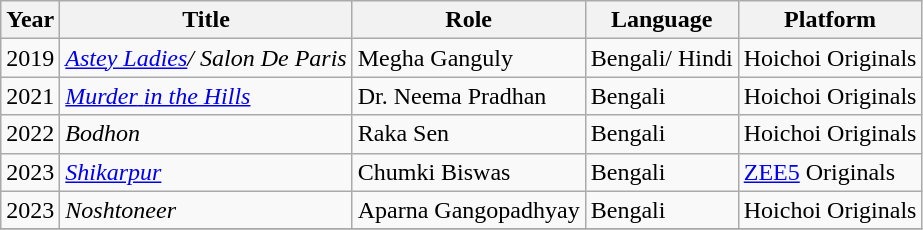<table class="wikitable">
<tr>
<th>Year</th>
<th>Title</th>
<th>Role</th>
<th>Language</th>
<th>Platform</th>
</tr>
<tr>
<td>2019</td>
<td><em><a href='#'>Astey Ladies</a>/ Salon De Paris</em></td>
<td>Megha Ganguly</td>
<td>Bengali/ Hindi</td>
<td>Hoichoi Originals</td>
</tr>
<tr>
<td>2021</td>
<td><a href='#'><em>Murder</em> <em>in the Hills</em></a></td>
<td>Dr. Neema Pradhan</td>
<td>Bengali</td>
<td>Hoichoi Originals</td>
</tr>
<tr>
<td>2022</td>
<td><em>Bodhon</em></td>
<td>Raka Sen</td>
<td>Bengali</td>
<td>Hoichoi Originals</td>
</tr>
<tr>
<td>2023</td>
<td><em><a href='#'>Shikarpur</a></em></td>
<td>Chumki Biswas</td>
<td>Bengali</td>
<td><a href='#'>ZEE5</a> Originals</td>
</tr>
<tr>
<td>2023</td>
<td><em>Noshtoneer</em></td>
<td>Aparna Gangopadhyay</td>
<td>Bengali</td>
<td>Hoichoi Originals</td>
</tr>
<tr>
</tr>
</table>
